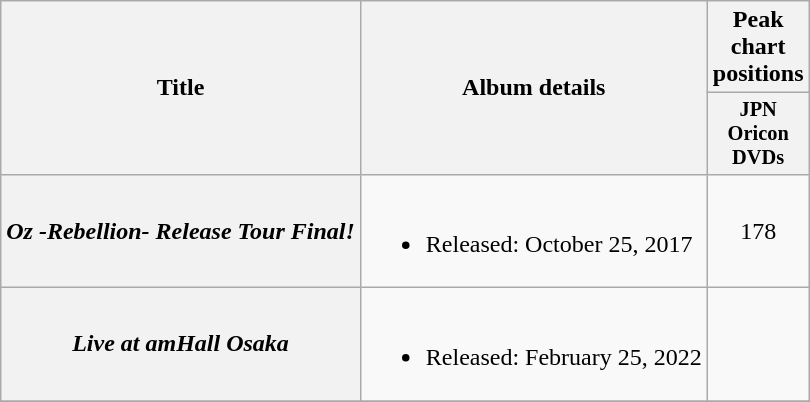<table class="wikitable plainrowheaders">
<tr>
<th scope="col" rowspan="2">Title</th>
<th scope="col" rowspan="2">Album details</th>
<th scope="col">Peak chart positions</th>
</tr>
<tr>
<th scope="col" style="width:4em;font-size:85%">JPN<br>Oricon<br>DVDs<br></th>
</tr>
<tr>
<th scope="row"><em>Oz -Rebellion- Release Tour Final!</em></th>
<td><br><ul><li>Released: October 25, 2017</li></ul></td>
<td align="center">178</td>
</tr>
<tr>
<th scope="row"><em>Live at amHall Osaka</em></th>
<td><br><ul><li>Released: February 25, 2022</li></ul></td>
<td></td>
</tr>
<tr>
</tr>
</table>
